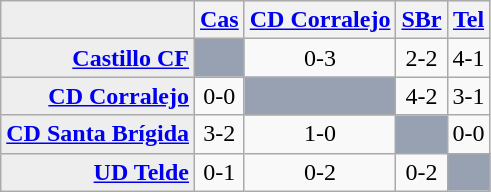<table class="wikitable">
<tr style="background:#eeeeee;">
<td></td>
<th><a href='#'>Cas</a></th>
<th><a href='#'>CD Corralejo</a></th>
<th><a href='#'>SBr</a></th>
<th><a href='#'>Tel</a></th>
</tr>
<tr align=center>
<td style="background:#eeeeee;" align=right><strong><a href='#'>Castillo CF</a></strong></td>
<td style="background:#98A1B2"></td>
<td>0-3</td>
<td>2-2</td>
<td>4-1</td>
</tr>
<tr align=center>
<td style="background:#eeeeee;" align=right><strong><a href='#'>CD Corralejo</a></strong></td>
<td>0-0</td>
<td style="background:#98A1B2"></td>
<td>4-2</td>
<td>3-1</td>
</tr>
<tr align=center>
<td style="background:#eeeeee;" align=right><strong><a href='#'>CD Santa Brígida</a></strong></td>
<td>3-2</td>
<td>1-0</td>
<td style="background:#98A1B2"></td>
<td>0-0</td>
</tr>
<tr align=center>
<td style="background:#eeeeee;" align=right><strong><a href='#'>UD Telde</a></strong></td>
<td>0-1</td>
<td>0-2</td>
<td>0-2</td>
<td style="background:#98A1B2"></td>
</tr>
</table>
